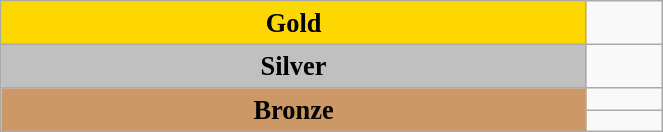<table class="wikitable" style=" text-align:center; font-size:110%;" width="35%">
<tr>
<td rowspan="1" bgcolor="gold"><strong>Gold</strong></td>
<td></td>
</tr>
<tr>
<td rowspan="1" bgcolor="silver"><strong>Silver</strong></td>
<td></td>
</tr>
<tr>
<td rowspan="2" bgcolor="#cc9966"><strong>Bronze</strong></td>
<td></td>
</tr>
<tr>
<td></td>
</tr>
</table>
